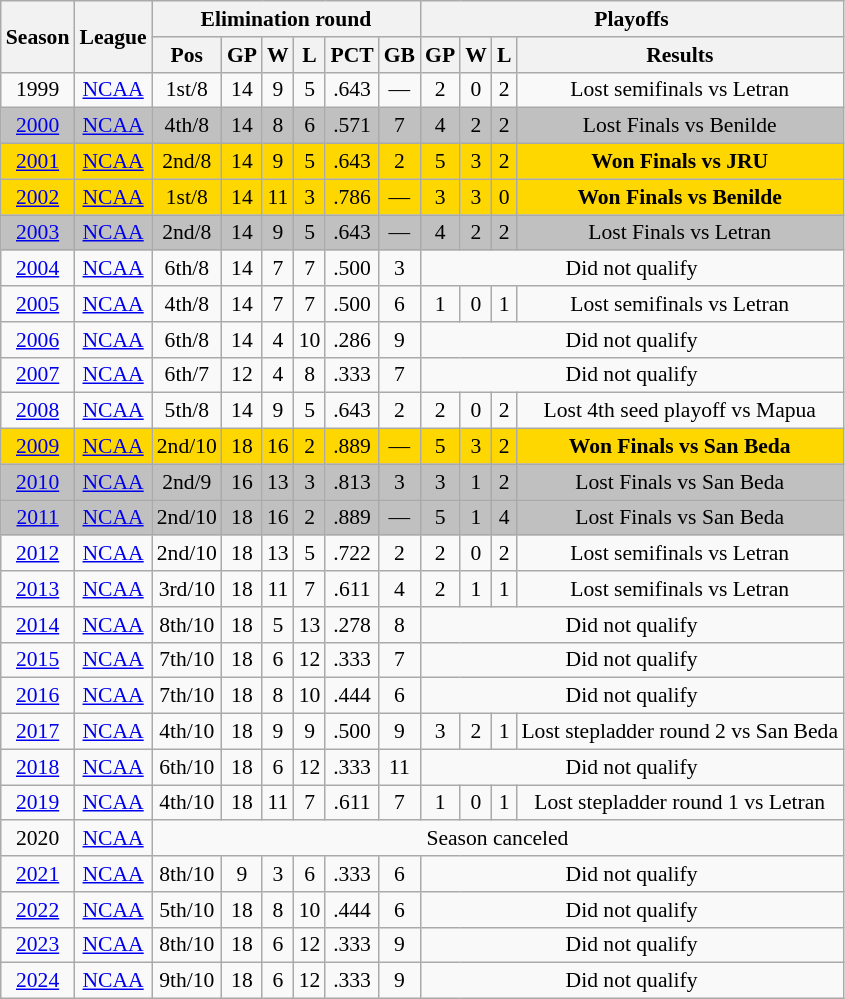<table class="wikitable" style="text-align:center; font-size:90%">
<tr>
<th rowspan="2">Season</th>
<th rowspan="2">League</th>
<th colspan="6">Elimination round</th>
<th colspan="4">Playoffs</th>
</tr>
<tr>
<th>Pos</th>
<th>GP</th>
<th>W</th>
<th>L</th>
<th>PCT</th>
<th>GB</th>
<th>GP</th>
<th>W</th>
<th>L</th>
<th>Results</th>
</tr>
<tr>
<td>1999</td>
<td><a href='#'>NCAA</a></td>
<td>1st/8</td>
<td>14</td>
<td>9</td>
<td>5</td>
<td>.643</td>
<td>—</td>
<td>2</td>
<td>0</td>
<td>2</td>
<td>Lost semifinals vs Letran</td>
</tr>
<tr bgcolor=silver>
<td><a href='#'>2000</a></td>
<td><a href='#'>NCAA</a></td>
<td>4th/8</td>
<td>14</td>
<td>8</td>
<td>6</td>
<td>.571</td>
<td>7</td>
<td>4</td>
<td>2</td>
<td>2</td>
<td>Lost Finals vs Benilde</td>
</tr>
<tr bgcolor=gold>
<td><a href='#'>2001</a></td>
<td><a href='#'>NCAA</a></td>
<td>2nd/8</td>
<td>14</td>
<td>9</td>
<td>5</td>
<td>.643</td>
<td>2</td>
<td>5</td>
<td>3</td>
<td>2</td>
<td><strong>Won Finals vs JRU</strong></td>
</tr>
<tr bgcolor=gold>
<td><a href='#'>2002</a></td>
<td><a href='#'>NCAA</a></td>
<td>1st/8</td>
<td>14</td>
<td>11</td>
<td>3</td>
<td>.786</td>
<td>—</td>
<td>3</td>
<td>3</td>
<td>0</td>
<td><strong>Won Finals vs Benilde</strong></td>
</tr>
<tr bgcolor=silver>
<td><a href='#'>2003</a></td>
<td><a href='#'>NCAA</a></td>
<td>2nd/8</td>
<td>14</td>
<td>9</td>
<td>5</td>
<td>.643</td>
<td>—</td>
<td>4</td>
<td>2</td>
<td>2</td>
<td>Lost Finals vs Letran</td>
</tr>
<tr>
<td><a href='#'>2004</a></td>
<td><a href='#'>NCAA</a></td>
<td>6th/8</td>
<td>14</td>
<td>7</td>
<td>7</td>
<td>.500</td>
<td>3</td>
<td colspan="4">Did not qualify</td>
</tr>
<tr>
<td><a href='#'>2005</a></td>
<td><a href='#'>NCAA</a></td>
<td>4th/8</td>
<td>14</td>
<td>7</td>
<td>7</td>
<td>.500</td>
<td>6</td>
<td>1</td>
<td>0</td>
<td>1</td>
<td>Lost semifinals vs Letran</td>
</tr>
<tr>
<td><a href='#'>2006</a></td>
<td><a href='#'>NCAA</a></td>
<td>6th/8</td>
<td>14</td>
<td>4</td>
<td>10</td>
<td>.286</td>
<td>9</td>
<td colspan="4">Did not qualify</td>
</tr>
<tr>
<td><a href='#'>2007</a></td>
<td><a href='#'>NCAA</a></td>
<td>6th/7</td>
<td>12</td>
<td>4</td>
<td>8</td>
<td>.333</td>
<td>7</td>
<td colspan="4">Did not qualify</td>
</tr>
<tr>
<td><a href='#'>2008</a></td>
<td><a href='#'>NCAA</a></td>
<td>5th/8</td>
<td>14</td>
<td>9</td>
<td>5</td>
<td>.643</td>
<td>2</td>
<td>2</td>
<td>0</td>
<td>2</td>
<td>Lost 4th seed playoff vs Mapua</td>
</tr>
<tr bgcolor=gold>
<td><a href='#'>2009</a></td>
<td><a href='#'>NCAA</a></td>
<td>2nd/10</td>
<td>18</td>
<td>16</td>
<td>2</td>
<td>.889</td>
<td>—</td>
<td>5</td>
<td>3</td>
<td>2</td>
<td><strong>Won Finals vs San Beda</strong></td>
</tr>
<tr bgcolor=silver>
<td><a href='#'>2010</a></td>
<td><a href='#'>NCAA</a></td>
<td>2nd/9</td>
<td>16</td>
<td>13</td>
<td>3</td>
<td>.813</td>
<td>3</td>
<td>3</td>
<td>1</td>
<td>2</td>
<td>Lost Finals vs San Beda</td>
</tr>
<tr bgcolor=silver>
<td><a href='#'>2011</a></td>
<td><a href='#'>NCAA</a></td>
<td>2nd/10</td>
<td>18</td>
<td>16</td>
<td>2</td>
<td>.889</td>
<td>—</td>
<td>5</td>
<td>1</td>
<td>4</td>
<td>Lost Finals vs San Beda</td>
</tr>
<tr>
<td><a href='#'>2012</a></td>
<td><a href='#'>NCAA</a></td>
<td>2nd/10</td>
<td>18</td>
<td>13</td>
<td>5</td>
<td>.722</td>
<td>2</td>
<td>2</td>
<td>0</td>
<td>2</td>
<td>Lost semifinals vs Letran</td>
</tr>
<tr>
<td><a href='#'>2013</a></td>
<td><a href='#'>NCAA</a></td>
<td>3rd/10</td>
<td>18</td>
<td>11</td>
<td>7</td>
<td>.611</td>
<td>4</td>
<td>2</td>
<td>1</td>
<td>1</td>
<td>Lost semifinals vs Letran</td>
</tr>
<tr>
<td><a href='#'>2014</a></td>
<td><a href='#'>NCAA</a></td>
<td>8th/10</td>
<td>18</td>
<td>5</td>
<td>13</td>
<td>.278</td>
<td>8</td>
<td colspan="4">Did not qualify</td>
</tr>
<tr>
<td><a href='#'>2015</a></td>
<td><a href='#'>NCAA</a></td>
<td>7th/10</td>
<td>18</td>
<td>6</td>
<td>12</td>
<td>.333</td>
<td>7</td>
<td colspan="4">Did not qualify</td>
</tr>
<tr>
<td><a href='#'>2016</a></td>
<td><a href='#'>NCAA</a></td>
<td>7th/10</td>
<td>18</td>
<td>8</td>
<td>10</td>
<td>.444</td>
<td>6</td>
<td colspan="4">Did not qualify</td>
</tr>
<tr>
<td><a href='#'>2017</a></td>
<td><a href='#'>NCAA</a></td>
<td>4th/10</td>
<td>18</td>
<td>9</td>
<td>9</td>
<td>.500</td>
<td>9</td>
<td>3</td>
<td>2</td>
<td>1</td>
<td>Lost stepladder round 2 vs San Beda</td>
</tr>
<tr>
<td><a href='#'>2018</a></td>
<td><a href='#'>NCAA</a></td>
<td>6th/10</td>
<td>18</td>
<td>6</td>
<td>12</td>
<td>.333</td>
<td>11</td>
<td colspan="4">Did not qualify</td>
</tr>
<tr>
<td><a href='#'>2019</a></td>
<td><a href='#'>NCAA</a></td>
<td>4th/10</td>
<td>18</td>
<td>11</td>
<td>7</td>
<td>.611</td>
<td>7</td>
<td>1</td>
<td>0</td>
<td>1</td>
<td>Lost stepladder round 1 vs Letran</td>
</tr>
<tr>
<td>2020</td>
<td><a href='#'>NCAA</a></td>
<td colspan="10">Season canceled</td>
</tr>
<tr>
<td><a href='#'>2021</a></td>
<td><a href='#'>NCAA</a></td>
<td>8th/10</td>
<td>9</td>
<td>3</td>
<td>6</td>
<td>.333</td>
<td>6</td>
<td colspan="4">Did not qualify</td>
</tr>
<tr>
<td><a href='#'>2022</a></td>
<td><a href='#'>NCAA</a></td>
<td>5th/10</td>
<td>18</td>
<td>8</td>
<td>10</td>
<td>.444</td>
<td>6</td>
<td colspan="4">Did not qualify</td>
</tr>
<tr>
<td><a href='#'>2023</a></td>
<td><a href='#'>NCAA</a></td>
<td>8th/10</td>
<td>18</td>
<td>6</td>
<td>12</td>
<td>.333</td>
<td>9</td>
<td colspan="4">Did not qualify</td>
</tr>
<tr>
<td><a href='#'>2024</a></td>
<td><a href='#'>NCAA</a></td>
<td>9th/10</td>
<td>18</td>
<td>6</td>
<td>12</td>
<td>.333</td>
<td>9</td>
<td colspan="4">Did not qualify</td>
</tr>
</table>
